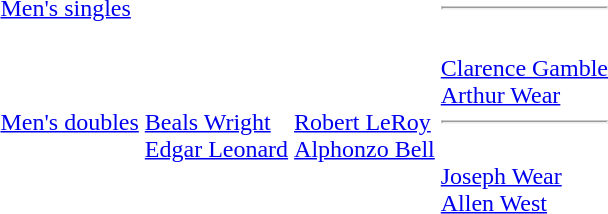<table>
<tr>
<td><a href='#'>Men's singles</a></td>
<td></td>
<td></td>
<td> <hr> </td>
</tr>
<tr>
<td><a href='#'>Men's doubles</a></td>
<td><br><a href='#'>Beals Wright</a><br><a href='#'>Edgar Leonard</a></td>
<td><br><a href='#'>Robert LeRoy</a><br><a href='#'>Alphonzo Bell</a></td>
<td><br><a href='#'>Clarence Gamble</a><br><a href='#'>Arthur Wear</a> <hr> <br><a href='#'>Joseph Wear</a><br><a href='#'>Allen West</a></td>
</tr>
</table>
